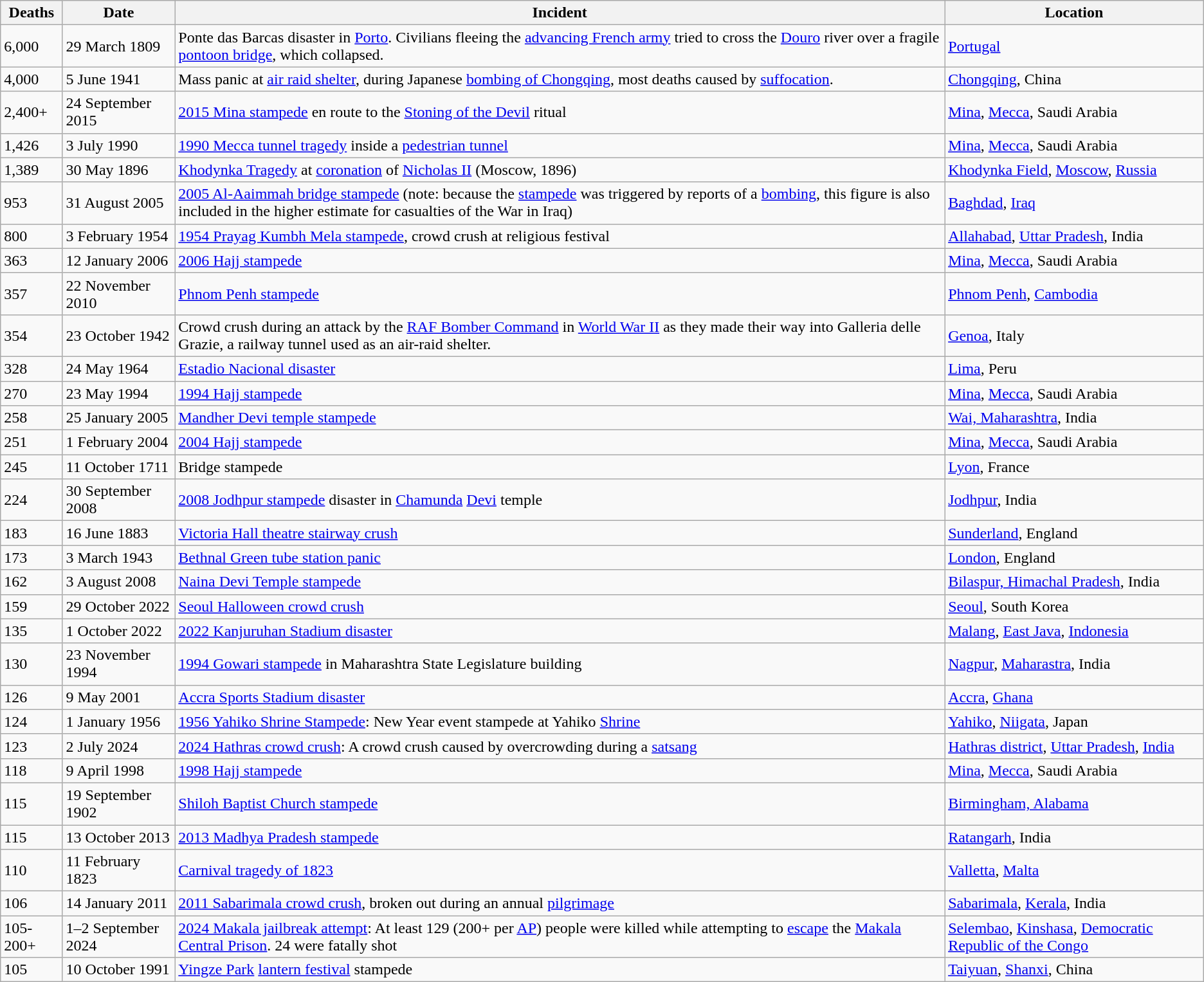<table class="wikitable sortable">
<tr>
<th data-sort-type="number">Deaths</th>
<th data-sort-type="date">Date</th>
<th class="unsortable">Incident</th>
<th>Location</th>
</tr>
<tr>
<td>6,000</td>
<td>29 March 1809</td>
<td>Ponte das Barcas disaster in <a href='#'>Porto</a>. Civilians fleeing the <a href='#'>advancing French army</a> tried to cross the <a href='#'>Douro</a> river over a fragile <a href='#'>pontoon bridge</a>, which collapsed.</td>
<td data-sort-value="EUPT"><a href='#'>Portugal</a></td>
</tr>
<tr>
<td>4,000</td>
<td>5 June 1941</td>
<td>Mass panic at <a href='#'>air raid shelter</a>, during Japanese <a href='#'>bombing of Chongqing</a>, most deaths caused by <a href='#'>suffocation</a>.</td>
<td data-sort-value="ASCN"><a href='#'>Chongqing</a>, China</td>
</tr>
<tr>
<td data-sort-value="2,400">2,400+</td>
<td>24 September 2015</td>
<td><a href='#'>2015 Mina stampede</a> en route to the <a href='#'>Stoning of the Devil</a> ritual</td>
<td data-sort-value="ASSA"><a href='#'>Mina</a>, <a href='#'>Mecca</a>, Saudi Arabia</td>
</tr>
<tr>
<td>1,426</td>
<td>3 July 1990</td>
<td><a href='#'>1990 Mecca tunnel tragedy</a> inside a <a href='#'>pedestrian tunnel</a></td>
<td data-sort-value="ASSA"><a href='#'>Mina</a>, <a href='#'>Mecca</a>, Saudi Arabia</td>
</tr>
<tr>
<td>1,389</td>
<td>30 May 1896</td>
<td><a href='#'>Khodynka Tragedy</a> at <a href='#'>coronation</a> of <a href='#'>Nicholas II</a> (Moscow, 1896)</td>
<td data-sort-value="EURU"><a href='#'>Khodynka Field</a>, <a href='#'>Moscow</a>, <a href='#'>Russia</a></td>
</tr>
<tr>
<td>953</td>
<td>31 August 2005</td>
<td><a href='#'>2005 Al-Aaimmah bridge stampede</a> (note: because the <a href='#'>stampede</a> was triggered by reports of a <a href='#'>bombing</a>, this figure is also included in the higher estimate for casualties of the War in Iraq)</td>
<td data-sort-value="ASIQ"><a href='#'>Baghdad</a>, <a href='#'>Iraq</a></td>
</tr>
<tr>
<td>800</td>
<td>3 February 1954</td>
<td><a href='#'>1954 Prayag Kumbh Mela stampede</a>, crowd crush at religious festival</td>
<td data-sort-value="ASIN"><a href='#'>Allahabad</a>, <a href='#'>Uttar Pradesh</a>, India</td>
</tr>
<tr>
<td>363</td>
<td>12 January 2006</td>
<td><a href='#'>2006 Hajj stampede</a></td>
<td data-sort-value="ASSA"><a href='#'>Mina</a>, <a href='#'>Mecca</a>, Saudi Arabia</td>
</tr>
<tr>
<td>357</td>
<td>22 November 2010</td>
<td><a href='#'>Phnom Penh stampede</a></td>
<td data-sort-value="ASKH"><a href='#'>Phnom Penh</a>, <a href='#'>Cambodia</a></td>
</tr>
<tr>
<td>354</td>
<td>23 October 1942</td>
<td>Crowd crush during an attack by the <a href='#'>RAF Bomber Command</a> in <a href='#'>World War II</a> as they made their way into Galleria delle Grazie, a railway tunnel used as an air-raid shelter.</td>
<td data-sort-value="EUIT"><a href='#'>Genoa</a>, Italy</td>
</tr>
<tr>
<td>328</td>
<td>24 May 1964</td>
<td><a href='#'>Estadio Nacional disaster</a></td>
<td data-sort-value="SAPE"><a href='#'>Lima</a>, Peru</td>
</tr>
<tr>
<td>270</td>
<td>23 May 1994</td>
<td><a href='#'>1994 Hajj stampede</a></td>
<td data-sort-value="ASSA"><a href='#'>Mina</a>, <a href='#'>Mecca</a>, Saudi Arabia</td>
</tr>
<tr>
<td>258</td>
<td>25 January 2005</td>
<td><a href='#'>Mandher Devi temple stampede</a></td>
<td data-sort-value="ASIN"><a href='#'>Wai, Maharashtra</a>, India</td>
</tr>
<tr>
<td>251</td>
<td>1 February 2004</td>
<td><a href='#'>2004 Hajj stampede</a></td>
<td data-sort-value="ASSA"><a href='#'>Mina</a>, <a href='#'>Mecca</a>, Saudi Arabia</td>
</tr>
<tr>
<td>245</td>
<td>11 October 1711</td>
<td>Bridge stampede</td>
<td data-sort-value="EUFR"><a href='#'>Lyon</a>, France</td>
</tr>
<tr>
<td>224</td>
<td>30 September 2008</td>
<td><a href='#'>2008 Jodhpur stampede</a> disaster in <a href='#'>Chamunda</a> <a href='#'>Devi</a> temple</td>
<td data-sort-value="ASIN"><a href='#'>Jodhpur</a>, India</td>
</tr>
<tr>
<td>183</td>
<td>16 June 1883</td>
<td><a href='#'>Victoria Hall theatre stairway crush</a></td>
<td data-sort-value="EUGB"><a href='#'>Sunderland</a>, England</td>
</tr>
<tr>
<td>173</td>
<td>3 March 1943</td>
<td><a href='#'>Bethnal Green tube station panic</a></td>
<td data-sort-value="EUGB"><a href='#'>London</a>, England</td>
</tr>
<tr>
<td>162</td>
<td>3 August 2008</td>
<td><a href='#'>Naina Devi Temple stampede</a></td>
<td data-sort-value="ASIN"><a href='#'>Bilaspur, Himachal Pradesh</a>, India</td>
</tr>
<tr>
<td>159</td>
<td>29 October 2022</td>
<td><a href='#'>Seoul Halloween crowd crush</a></td>
<td data-sort-value="ASKR"><a href='#'>Seoul</a>, South Korea</td>
</tr>
<tr>
<td>135</td>
<td>1 October 2022</td>
<td><a href='#'>2022 Kanjuruhan Stadium disaster</a></td>
<td data-sort-value="ASID"><a href='#'>Malang</a>, <a href='#'>East Java</a>, <a href='#'>Indonesia</a></td>
</tr>
<tr>
<td>130</td>
<td>23 November 1994</td>
<td><a href='#'>1994 Gowari stampede</a> in Maharashtra State Legislature building</td>
<td data-sort-value="ASIN"><a href='#'>Nagpur</a>, <a href='#'>Maharastra</a>, India</td>
</tr>
<tr>
<td>126</td>
<td>9 May 2001</td>
<td><a href='#'>Accra Sports Stadium disaster</a></td>
<td data-sort-value="AFGH"><a href='#'>Accra</a>, <a href='#'>Ghana</a></td>
</tr>
<tr>
<td>124</td>
<td>1 January 1956</td>
<td><a href='#'>1956 Yahiko Shrine Stampede</a>: New Year event stampede at Yahiko <a href='#'>Shrine</a></td>
<td data-sort-value="ASJP"><a href='#'>Yahiko</a>, <a href='#'>Niigata</a>, Japan</td>
</tr>
<tr>
<td>123</td>
<td>2 July 2024</td>
<td><a href='#'>2024 Hathras crowd crush</a>: A crowd crush caused by overcrowding during a <a href='#'>satsang</a></td>
<td><a href='#'>Hathras district</a>, <a href='#'>Uttar Pradesh</a>, <a href='#'>India</a></td>
</tr>
<tr>
<td>118</td>
<td>9 April 1998</td>
<td><a href='#'>1998 Hajj stampede</a></td>
<td data-sort-value="ASSA"><a href='#'>Mina</a>, <a href='#'>Mecca</a>, Saudi Arabia</td>
</tr>
<tr>
<td>115</td>
<td>19 September 1902</td>
<td><a href='#'>Shiloh Baptist Church stampede</a></td>
<td data-sort-value="NAUSAL"><a href='#'>Birmingham, Alabama</a></td>
</tr>
<tr>
<td>115</td>
<td>13 October 2013</td>
<td><a href='#'>2013 Madhya Pradesh stampede</a></td>
<td data-sort-value="ASIN"><a href='#'>Ratangarh</a>, India</td>
</tr>
<tr>
<td>110</td>
<td>11 February 1823</td>
<td><a href='#'>Carnival tragedy of 1823</a></td>
<td data-sort-value="EUMT"><a href='#'>Valletta</a>, <a href='#'>Malta</a></td>
</tr>
<tr>
<td>106</td>
<td>14 January 2011</td>
<td><a href='#'>2011 Sabarimala crowd crush</a>, broken out during an annual <a href='#'>pilgrimage</a></td>
<td data-sort-value="ASIN"><a href='#'>Sabarimala</a>, <a href='#'>Kerala</a>, India</td>
</tr>
<tr>
<td>105-200+</td>
<td>1–2 September 2024</td>
<td><a href='#'>2024 Makala jailbreak attempt</a>: At least 129 (200+ per <a href='#'>AP</a>) people were killed while attempting to <a href='#'>escape</a> the <a href='#'>Makala Central Prison</a>. 24 were fatally shot</td>
<td><a href='#'>Selembao</a>, <a href='#'>Kinshasa</a>, <a href='#'>Democratic Republic of the Congo</a></td>
</tr>
<tr>
<td>105</td>
<td>10 October 1991</td>
<td><a href='#'>Yingze Park</a> <a href='#'>lantern festival</a> stampede</td>
<td data-sort-value="ASCN"><a href='#'>Taiyuan</a>, <a href='#'>Shanxi</a>, China</td>
</tr>
</table>
